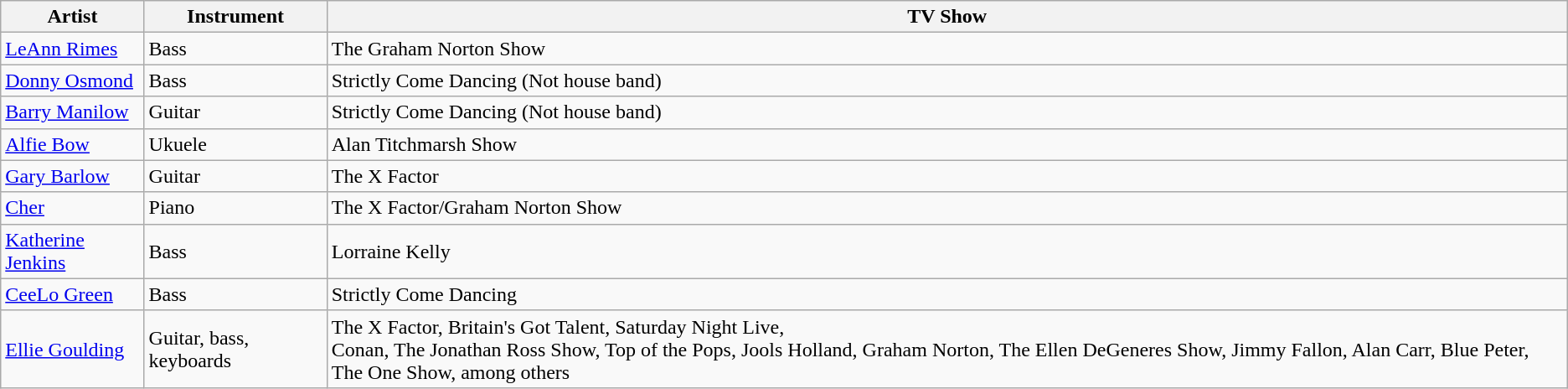<table class="wikitable">
<tr>
<th>Artist</th>
<th>Instrument</th>
<th>TV Show</th>
</tr>
<tr>
<td><a href='#'>LeAnn Rimes</a></td>
<td>Bass</td>
<td>The Graham Norton Show</td>
</tr>
<tr>
<td><a href='#'>Donny Osmond</a></td>
<td>Bass</td>
<td>Strictly Come Dancing (Not house band)</td>
</tr>
<tr>
<td><a href='#'>Barry Manilow</a></td>
<td>Guitar</td>
<td>Strictly Come Dancing (Not house band)</td>
</tr>
<tr>
<td><a href='#'>Alfie Bow</a></td>
<td>Ukuele</td>
<td>Alan Titchmarsh Show</td>
</tr>
<tr>
<td><a href='#'>Gary Barlow</a></td>
<td>Guitar</td>
<td>The X Factor</td>
</tr>
<tr>
<td><a href='#'>Cher</a></td>
<td>Piano</td>
<td>The X Factor/Graham Norton Show</td>
</tr>
<tr>
<td><a href='#'>Katherine Jenkins</a></td>
<td>Bass</td>
<td>Lorraine Kelly</td>
</tr>
<tr>
<td><a href='#'>CeeLo Green</a></td>
<td>Bass</td>
<td>Strictly Come Dancing</td>
</tr>
<tr>
<td><a href='#'>Ellie Goulding</a></td>
<td>Guitar, bass, keyboards</td>
<td>The X Factor, Britain's Got Talent, Saturday Night Live,<br>Conan, The Jonathan Ross Show, Top of the Pops,
Jools Holland, Graham Norton, The Ellen DeGeneres Show,
Jimmy Fallon, Alan Carr, Blue Peter, The One Show, among others</td>
</tr>
</table>
